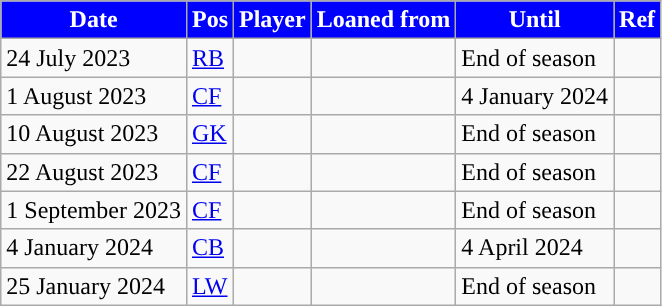<table class="wikitable plainrowheaders sortable">
<tr>
<th style="background:#0000FF;color:white;">Date</th>
<th style="background:#0000FF;color:white;">Pos</th>
<th style="background:#0000FF;color:white;">Player</th>
<th style="background:#0000FF;color:white;">Loaned from</th>
<th style="background:#0000FF;color:white;">Until</th>
<th style="background:#0000FF;color:white;">Ref</th>
</tr>
<tr>
<td>24 July 2023</td>
<td><a href='#'>RB</a></td>
<td></td>
<td></td>
<td>End of season</td>
<td></td>
</tr>
<tr>
<td>1 August 2023</td>
<td><a href='#'>CF</a></td>
<td></td>
<td></td>
<td>4 January 2024</td>
<td></td>
</tr>
<tr>
<td>10 August 2023</td>
<td><a href='#'>GK</a></td>
<td></td>
<td></td>
<td>End of season</td>
<td></td>
</tr>
<tr>
<td>22 August 2023</td>
<td><a href='#'>CF</a></td>
<td></td>
<td></td>
<td>End of season</td>
<td></td>
</tr>
<tr>
<td>1 September 2023</td>
<td><a href='#'>CF</a></td>
<td></td>
<td></td>
<td>End of season</td>
<td></td>
</tr>
<tr>
<td>4 January 2024</td>
<td><a href='#'>CB</a></td>
<td></td>
<td></td>
<td>4 April 2024</td>
<td></td>
</tr>
<tr>
<td>25 January 2024</td>
<td><a href='#'>LW</a></td>
<td></td>
<td></td>
<td>End of season</td>
<td></td>
</tr>
</table>
